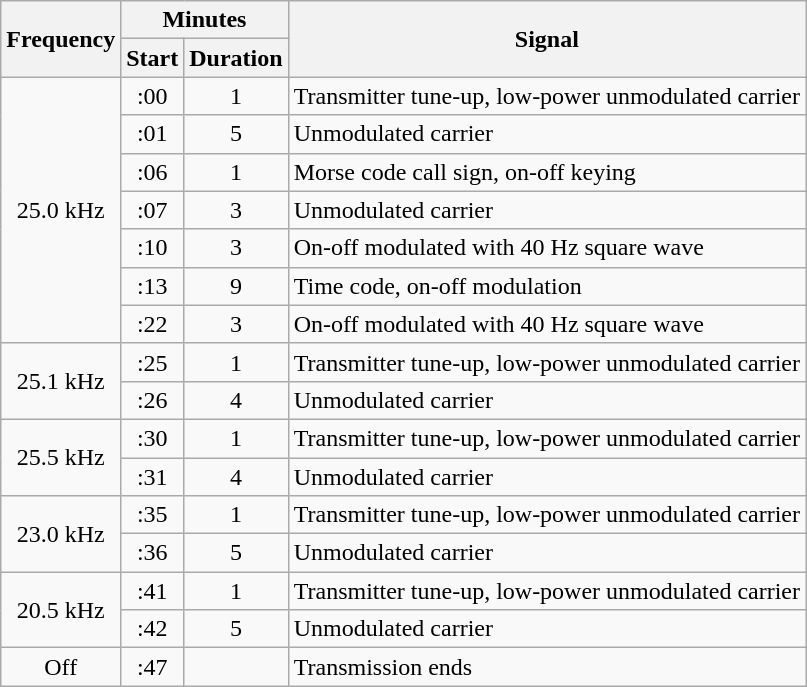<table class="wikitable" style="text-align:center">
<tr>
<th rowspan=2>Frequency</th>
<th colspan=2>Minutes</th>
<th rowspan=2>Signal</th>
</tr>
<tr>
<th>Start</th>
<th>Duration</th>
</tr>
<tr>
<td rowspan=7>25.0 kHz</td>
<td>:00</td>
<td>1</td>
<td align=left>Transmitter tune-up, low-power unmodulated carrier</td>
</tr>
<tr>
<td>:01</td>
<td>5</td>
<td align=left>Unmodulated carrier</td>
</tr>
<tr>
<td>:06</td>
<td>1</td>
<td align=left>Morse code call sign, on-off keying</td>
</tr>
<tr>
<td>:07</td>
<td>3</td>
<td align=left>Unmodulated carrier</td>
</tr>
<tr>
<td>:10</td>
<td>3</td>
<td align=left>On-off modulated with 40 Hz square wave</td>
</tr>
<tr>
<td>:13</td>
<td>9</td>
<td align=left>Time code, on-off modulation</td>
</tr>
<tr>
<td>:22</td>
<td>3</td>
<td align=left>On-off modulated with 40 Hz square wave</td>
</tr>
<tr>
<td rowspan=2>25.1 kHz</td>
<td>:25</td>
<td>1</td>
<td align=left>Transmitter tune-up, low-power unmodulated carrier</td>
</tr>
<tr>
<td>:26</td>
<td>4</td>
<td align=left>Unmodulated carrier</td>
</tr>
<tr>
<td rowspan=2>25.5 kHz</td>
<td>:30</td>
<td>1</td>
<td align=left>Transmitter tune-up, low-power unmodulated carrier</td>
</tr>
<tr>
<td>:31</td>
<td>4</td>
<td align=left>Unmodulated carrier</td>
</tr>
<tr>
<td rowspan=2>23.0 kHz</td>
<td>:35</td>
<td>1</td>
<td align=left>Transmitter tune-up, low-power unmodulated carrier</td>
</tr>
<tr>
<td>:36</td>
<td>5</td>
<td align=left>Unmodulated carrier</td>
</tr>
<tr>
<td rowspan=2>20.5 kHz</td>
<td>:41</td>
<td>1</td>
<td align=left>Transmitter tune-up, low-power unmodulated carrier</td>
</tr>
<tr>
<td>:42</td>
<td>5</td>
<td align=left>Unmodulated carrier</td>
</tr>
<tr>
<td>Off</td>
<td>:47</td>
<td></td>
<td align=left>Transmission ends</td>
</tr>
</table>
